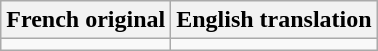<table class="wikitable">
<tr>
<th>French original</th>
<th>English translation</th>
</tr>
<tr style="vertical-align:top; white-space:nowrap;">
<td></td>
<td></td>
</tr>
</table>
